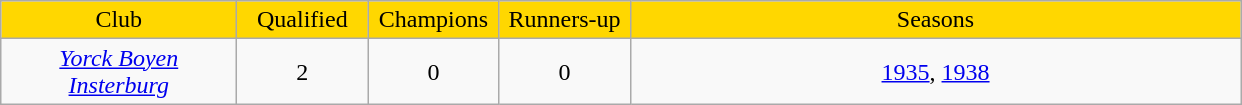<table class="wikitable sortable">
<tr align="center" bgcolor="#FFD700">
<td width="150">Club</td>
<td width="80">Qualified</td>
<td width="80">Champions</td>
<td width="80">Runners-up</td>
<td width="400">Seasons</td>
</tr>
<tr align="center">
<td><em><a href='#'>Yorck Boyen Insterburg</a></em></td>
<td>2</td>
<td>0</td>
<td>0</td>
<td><a href='#'>1935</a>, <a href='#'>1938</a></td>
</tr>
</table>
